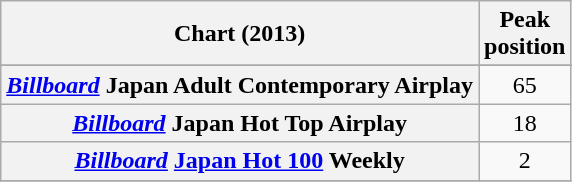<table class="wikitable sortable plainrowheaders" style="text-align:center;">
<tr>
<th scope="col">Chart (2013)</th>
<th scope="col">Peak<br>position</th>
</tr>
<tr>
</tr>
<tr>
<th scope="row"><em><a href='#'>Billboard</a></em> Japan Adult Contemporary Airplay</th>
<td>65</td>
</tr>
<tr>
<th scope="row"><em><a href='#'>Billboard</a></em> Japan Hot Top Airplay</th>
<td>18</td>
</tr>
<tr>
<th scope="row"><em><a href='#'>Billboard</a></em> <a href='#'>Japan Hot 100</a> Weekly</th>
<td>2</td>
</tr>
<tr>
</tr>
</table>
